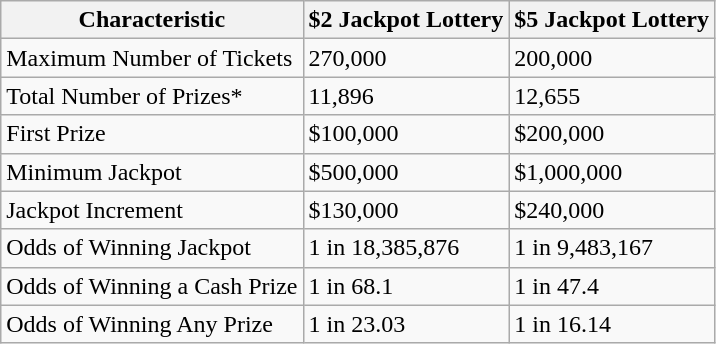<table class="wikitable">
<tr>
<th>Characteristic</th>
<th>$2 Jackpot Lottery</th>
<th>$5 Jackpot Lottery</th>
</tr>
<tr>
<td>Maximum Number of Tickets</td>
<td>270,000</td>
<td>200,000</td>
</tr>
<tr>
<td>Total Number of Prizes*</td>
<td>11,896</td>
<td>12,655</td>
</tr>
<tr>
<td>First Prize</td>
<td>$100,000</td>
<td>$200,000</td>
</tr>
<tr>
<td>Minimum Jackpot</td>
<td>$500,000</td>
<td>$1,000,000</td>
</tr>
<tr>
<td>Jackpot Increment</td>
<td>$130,000</td>
<td>$240,000</td>
</tr>
<tr>
<td>Odds of Winning Jackpot</td>
<td>1 in 18,385,876</td>
<td>1 in 9,483,167</td>
</tr>
<tr>
<td>Odds of Winning a Cash Prize</td>
<td>1 in 68.1</td>
<td>1 in 47.4</td>
</tr>
<tr>
<td>Odds of Winning Any Prize</td>
<td>1 in 23.03</td>
<td>1 in 16.14</td>
</tr>
</table>
